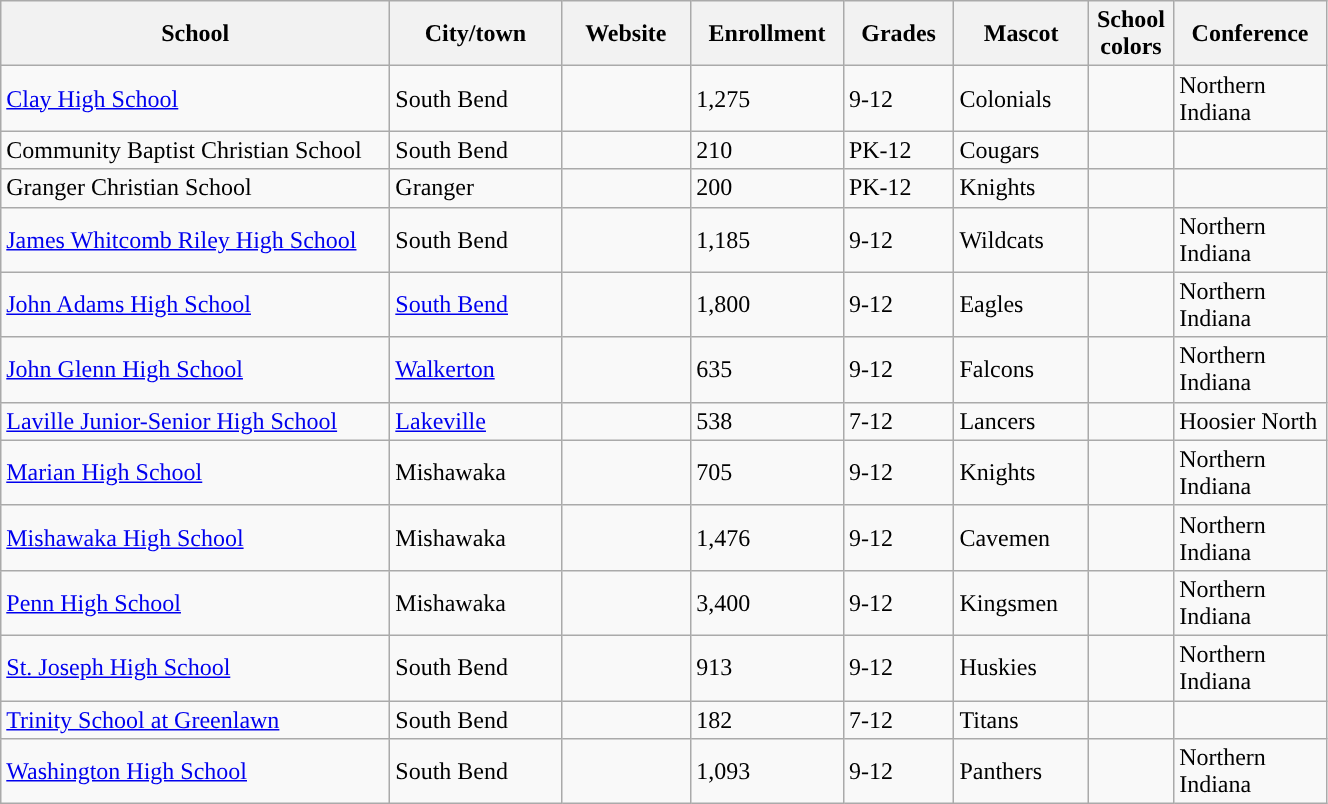<table class="wikitable sortable" width="70%">
<tr>
<th width="20%">School</th>
<th width="08%">City/town</th>
<th width="06%">Website</th>
<th width="04%">Enrollment</th>
<th width="04%">Grades</th>
<th width="04%">Mascot</th>
<th width=01%>School colors</th>
<th width="04%">Conference</th>
</tr>
<tr>
<td><a href='#'>Clay High School</a></td>
<td>South Bend</td>
<td></td>
<td>1,275</td>
<td>9-12</td>
<td>Colonials</td>
<td>  </td>
<td>Northern Indiana</td>
</tr>
<tr>
<td>Community Baptist Christian School</td>
<td>South Bend</td>
<td></td>
<td>210</td>
<td>PK-12</td>
<td>Cougars</td>
<td> </td>
<td></td>
</tr>
<tr>
<td>Granger Christian School</td>
<td>Granger</td>
<td></td>
<td>200</td>
<td>PK-12</td>
<td>Knights</td>
<td>  </td>
<td></td>
</tr>
<tr>
<td><a href='#'>James Whitcomb Riley High School</a></td>
<td>South Bend</td>
<td></td>
<td>1,185</td>
<td>9-12</td>
<td>Wildcats</td>
<td> </td>
<td>Northern Indiana</td>
</tr>
<tr>
<td><a href='#'>John Adams High School</a></td>
<td><a href='#'>South Bend</a></td>
<td></td>
<td>1,800</td>
<td>9-12</td>
<td>Eagles</td>
<td>  </td>
<td>Northern Indiana</td>
</tr>
<tr>
<td><a href='#'>John Glenn High School</a></td>
<td><a href='#'>Walkerton</a></td>
<td></td>
<td>635</td>
<td>9-12</td>
<td>Falcons</td>
<td>  </td>
<td>Northern Indiana</td>
</tr>
<tr>
<td><a href='#'>Laville Junior-Senior High School</a></td>
<td><a href='#'>Lakeville</a></td>
<td></td>
<td>538</td>
<td>7-12</td>
<td>Lancers</td>
<td> </td>
<td>Hoosier North</td>
</tr>
<tr>
<td><a href='#'>Marian High School</a></td>
<td>Mishawaka</td>
<td></td>
<td>705</td>
<td>9-12</td>
<td>Knights</td>
<td>  </td>
<td>Northern Indiana</td>
</tr>
<tr>
<td><a href='#'>Mishawaka High School</a></td>
<td>Mishawaka</td>
<td></td>
<td>1,476</td>
<td>9-12</td>
<td>Cavemen</td>
<td> </td>
<td>Northern Indiana</td>
</tr>
<tr>
<td><a href='#'>Penn High School</a></td>
<td>Mishawaka</td>
<td></td>
<td>3,400</td>
<td>9-12</td>
<td>Kingsmen</td>
<td>  </td>
<td>Northern Indiana</td>
</tr>
<tr>
<td><a href='#'>St. Joseph High School</a></td>
<td>South Bend</td>
<td></td>
<td>913</td>
<td>9-12</td>
<td>Huskies</td>
<td>  </td>
<td>Northern Indiana</td>
</tr>
<tr>
<td><a href='#'>Trinity School at Greenlawn</a></td>
<td>South Bend</td>
<td></td>
<td>182</td>
<td>7-12</td>
<td>Titans</td>
<td> </td>
<td></td>
</tr>
<tr>
<td><a href='#'>Washington High School</a></td>
<td>South Bend</td>
<td></td>
<td>1,093</td>
<td>9-12</td>
<td>Panthers</td>
<td>  </td>
<td>Northern Indiana</td>
</tr>
</table>
